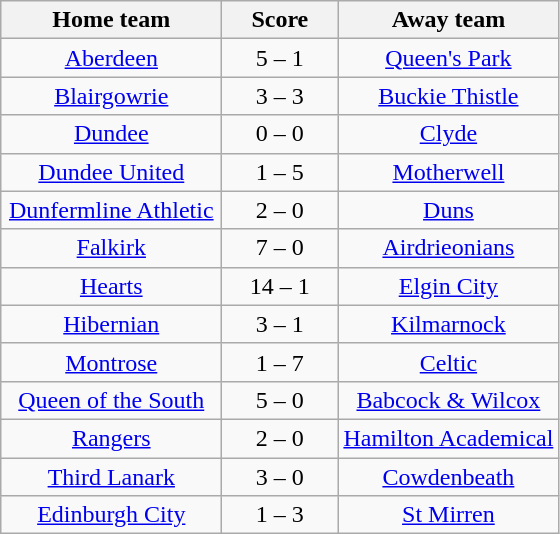<table class="wikitable" style="text-align: center">
<tr>
<th width=140>Home team</th>
<th width=70>Score</th>
<th width=140>Away team</th>
</tr>
<tr>
<td><a href='#'>Aberdeen</a></td>
<td>5 – 1</td>
<td><a href='#'>Queen's Park</a></td>
</tr>
<tr>
<td><a href='#'>Blairgowrie</a></td>
<td>3 – 3</td>
<td><a href='#'>Buckie Thistle</a></td>
</tr>
<tr>
<td><a href='#'>Dundee</a></td>
<td>0 – 0</td>
<td><a href='#'>Clyde</a></td>
</tr>
<tr>
<td><a href='#'>Dundee United</a></td>
<td>1 – 5</td>
<td><a href='#'>Motherwell</a></td>
</tr>
<tr>
<td><a href='#'>Dunfermline Athletic</a></td>
<td>2 – 0</td>
<td><a href='#'>Duns</a></td>
</tr>
<tr>
<td><a href='#'>Falkirk</a></td>
<td>7 – 0</td>
<td><a href='#'>Airdrieonians</a></td>
</tr>
<tr>
<td><a href='#'>Hearts</a></td>
<td>14 – 1</td>
<td><a href='#'>Elgin City</a></td>
</tr>
<tr>
<td><a href='#'>Hibernian</a></td>
<td>3 – 1</td>
<td><a href='#'>Kilmarnock</a></td>
</tr>
<tr>
<td><a href='#'>Montrose</a></td>
<td>1 – 7</td>
<td><a href='#'>Celtic</a></td>
</tr>
<tr>
<td><a href='#'>Queen of the South</a></td>
<td>5 – 0</td>
<td><a href='#'>Babcock & Wilcox</a></td>
</tr>
<tr>
<td><a href='#'>Rangers</a></td>
<td>2 – 0</td>
<td><a href='#'>Hamilton Academical</a></td>
</tr>
<tr>
<td><a href='#'>Third Lanark</a></td>
<td>3 – 0</td>
<td><a href='#'>Cowdenbeath</a></td>
</tr>
<tr>
<td><a href='#'>Edinburgh City</a></td>
<td>1 – 3</td>
<td><a href='#'>St Mirren</a></td>
</tr>
</table>
